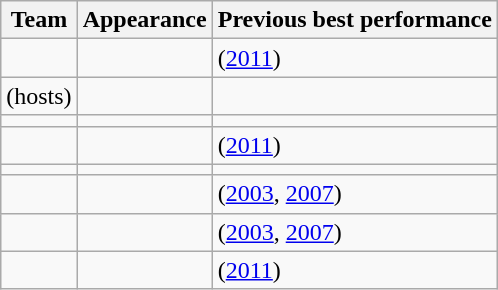<table class="wikitable sortable" style="text-align: left;">
<tr>
<th>Team</th>
<th>Appearance</th>
<th>Previous best performance</th>
</tr>
<tr>
<td></td>
<td></td>
<td> (<a href='#'>2011</a>)</td>
</tr>
<tr>
<td> (hosts)</td>
<td></td>
<td></td>
</tr>
<tr>
<td></td>
<td></td>
<td></td>
</tr>
<tr>
<td></td>
<td></td>
<td> (<a href='#'>2011</a>)</td>
</tr>
<tr>
<td></td>
<td></td>
<td></td>
</tr>
<tr>
<td></td>
<td></td>
<td> (<a href='#'>2003</a>, <a href='#'>2007</a>)</td>
</tr>
<tr>
<td></td>
<td></td>
<td> (<a href='#'>2003</a>, <a href='#'>2007</a>)</td>
</tr>
<tr>
<td></td>
<td></td>
<td> (<a href='#'>2011</a>)</td>
</tr>
</table>
